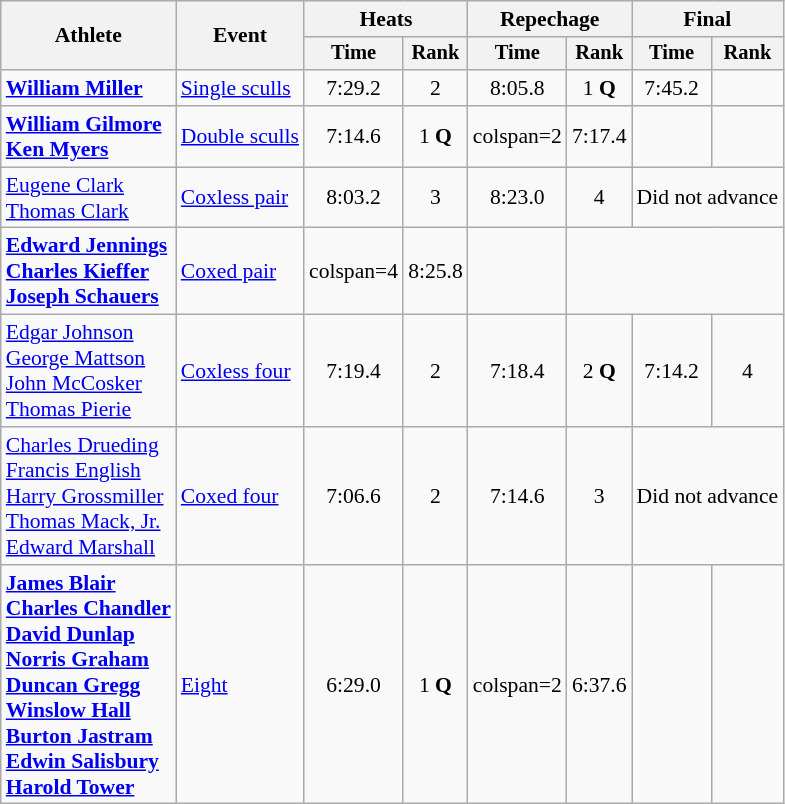<table class="wikitable" style="font-size:90%">
<tr>
<th rowspan=2>Athlete</th>
<th rowspan=2>Event</th>
<th colspan=2>Heats</th>
<th colspan=2>Repechage</th>
<th colspan=2>Final</th>
</tr>
<tr style="font-size:95%">
<th>Time</th>
<th>Rank</th>
<th>Time</th>
<th>Rank</th>
<th>Time</th>
<th>Rank</th>
</tr>
<tr align=center>
<td align=left><strong><a href='#'>William Miller</a></strong></td>
<td align=left><a href='#'>Single sculls</a></td>
<td>7:29.2</td>
<td>2</td>
<td>8:05.8</td>
<td>1 <strong>Q</strong></td>
<td>7:45.2</td>
<td></td>
</tr>
<tr align=center>
<td align=left><strong><a href='#'>William Gilmore</a><br><a href='#'>Ken Myers</a></strong></td>
<td align=left><a href='#'>Double sculls</a></td>
<td>7:14.6</td>
<td>1 <strong>Q</strong></td>
<td>colspan=2 </td>
<td>7:17.4</td>
<td></td>
</tr>
<tr align=center>
<td align=left><a href='#'>Eugene Clark</a><br><a href='#'>Thomas Clark</a></td>
<td align=left><a href='#'>Coxless pair</a></td>
<td>8:03.2</td>
<td>3</td>
<td>8:23.0</td>
<td>4</td>
<td colspan=2>Did not advance</td>
</tr>
<tr align=center>
<td align=left><strong><a href='#'>Edward Jennings</a><br><a href='#'>Charles Kieffer</a><br><a href='#'>Joseph Schauers</a></strong></td>
<td align=left><a href='#'>Coxed pair</a></td>
<td>colspan=4 </td>
<td>8:25.8</td>
<td></td>
</tr>
<tr align=center>
<td align=left><a href='#'>Edgar Johnson</a><br><a href='#'>George Mattson</a><br><a href='#'>John McCosker</a><br><a href='#'>Thomas Pierie</a></td>
<td align=left><a href='#'>Coxless four</a></td>
<td>7:19.4</td>
<td>2</td>
<td>7:18.4</td>
<td>2 <strong>Q</strong></td>
<td>7:14.2</td>
<td>4</td>
</tr>
<tr align=center>
<td align=left><a href='#'>Charles Drueding</a><br><a href='#'>Francis English</a><br><a href='#'>Harry Grossmiller</a><br><a href='#'>Thomas Mack, Jr.</a><br><a href='#'>Edward Marshall</a></td>
<td align=left><a href='#'>Coxed four</a></td>
<td>7:06.6</td>
<td>2</td>
<td>7:14.6</td>
<td>3</td>
<td colspan=2>Did not advance</td>
</tr>
<tr align=center>
<td align=left><strong><a href='#'>James Blair</a><br><a href='#'>Charles Chandler</a><br><a href='#'>David Dunlap</a><br><a href='#'>Norris Graham</a><br><a href='#'>Duncan Gregg</a><br><a href='#'>Winslow Hall</a><br><a href='#'>Burton Jastram</a><br><a href='#'>Edwin Salisbury</a><br><a href='#'>Harold Tower</a></strong></td>
<td align=left><a href='#'>Eight</a></td>
<td>6:29.0</td>
<td>1 <strong>Q</strong></td>
<td>colspan=2 </td>
<td>6:37.6</td>
<td></td>
</tr>
</table>
